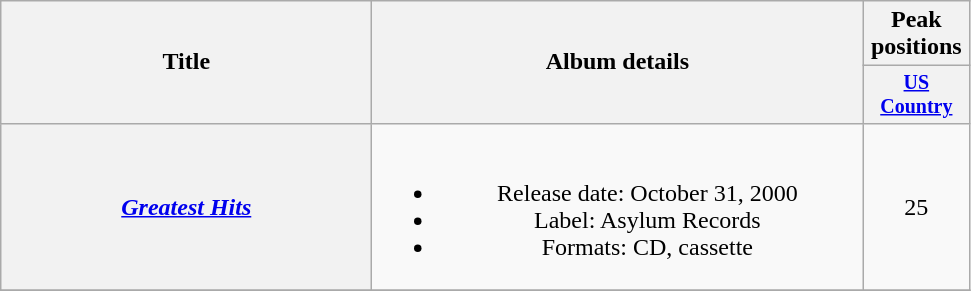<table class="wikitable plainrowheaders" style="text-align:center;">
<tr>
<th rowspan="2" style="width:15em;">Title</th>
<th rowspan="2" style="width:20em;">Album details</th>
<th colspan="1">Peak positions</th>
</tr>
<tr style="font-size:smaller;">
<th width="65"><a href='#'>US Country</a><br></th>
</tr>
<tr>
<th scope="row"><em><a href='#'>Greatest Hits</a></em></th>
<td><br><ul><li>Release date: October 31, 2000</li><li>Label: Asylum Records</li><li>Formats: CD, cassette</li></ul></td>
<td>25</td>
</tr>
<tr>
</tr>
</table>
